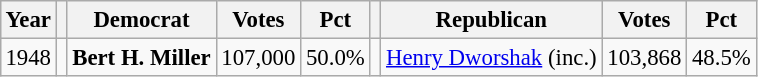<table class="wikitable" style="margin:0.5em ; font-size:95%">
<tr>
<th>Year</th>
<th></th>
<th>Democrat</th>
<th>Votes</th>
<th>Pct</th>
<th></th>
<th>Republican</th>
<th>Votes</th>
<th>Pct</th>
</tr>
<tr>
<td>1948</td>
<td></td>
<td><strong>Bert H. Miller</strong></td>
<td>107,000</td>
<td>50.0%</td>
<td></td>
<td><a href='#'>Henry Dworshak</a> (inc.)</td>
<td>103,868</td>
<td>48.5%</td>
</tr>
</table>
